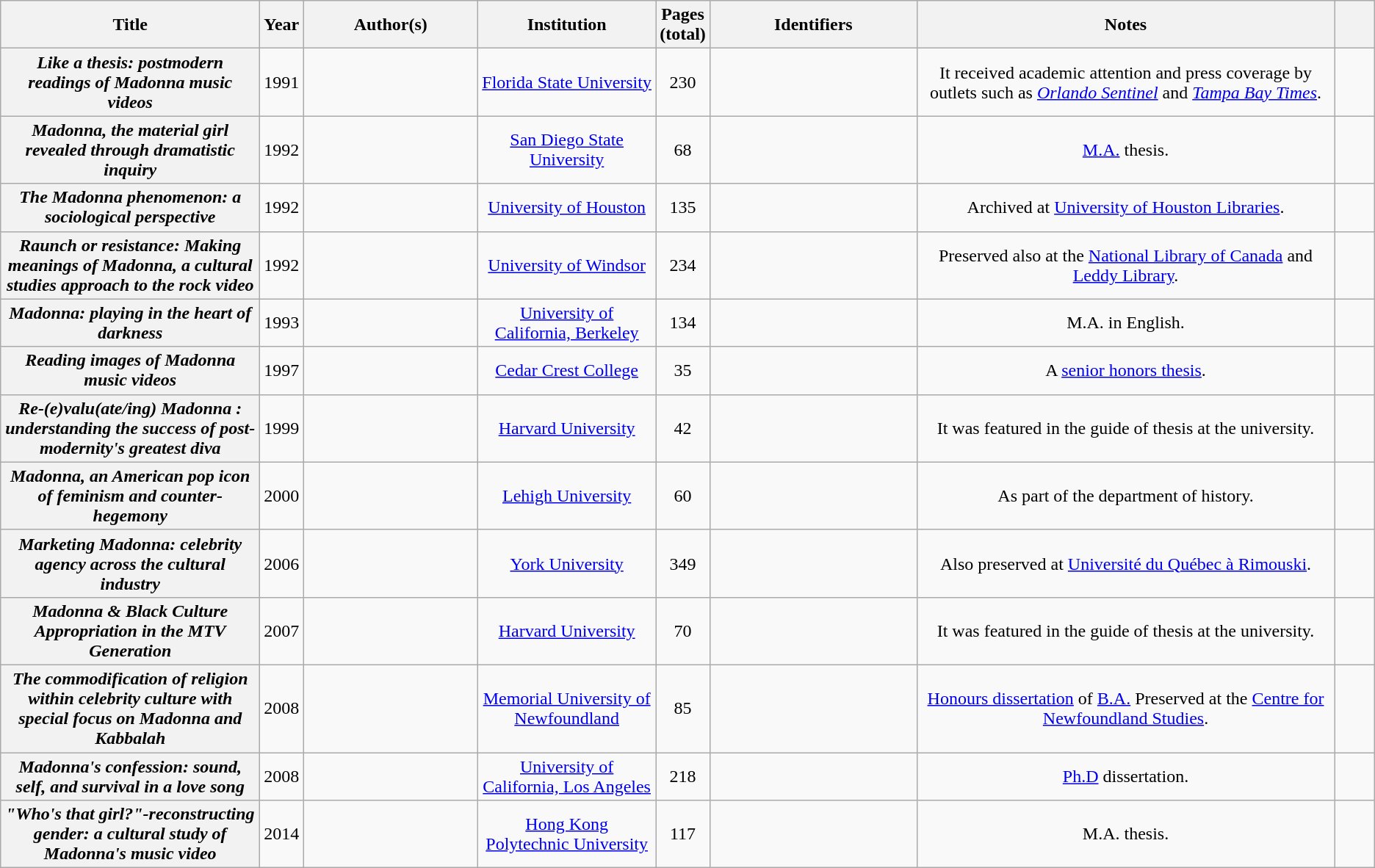<table class="wikitable sortable plainrowheaders"  style="text-align:center;">
<tr>
<th scope="col" style="width:15em;">Title</th>
<th scope="col" style="width:2em;">Year</th>
<th scope="col" style="width:10em;">Author(s)</th>
<th scope="col" style="width:10em;">Institution</th>
<th scope="col" style="width:2em;">Pages (total)</th>
<th scope="col" style="width:12em;" class="unsortable">Identifiers</th>
<th scope="col" style="width:25em;" class="unsortable">Notes</th>
<th scope="col" style="width:2em;" class="unsortable"></th>
</tr>
<tr>
<th scope="row"><em>Like a thesis: postmodern readings of Madonna music videos</em></th>
<td>1991</td>
<td></td>
<td><a href='#'>Florida State University</a></td>
<td>230</td>
<td></td>
<td>It received academic attention and press coverage by outlets such as <em><a href='#'>Orlando Sentinel</a></em> and <em><a href='#'>Tampa Bay Times</a></em>.</td>
<td><br></td>
</tr>
<tr>
<th scope="row"><em>Madonna, the material girl revealed through dramatistic inquiry</em></th>
<td>1992</td>
<td></td>
<td><a href='#'>San Diego State University</a></td>
<td>68</td>
<td></td>
<td><a href='#'>M.A.</a> thesis.</td>
<td></td>
</tr>
<tr>
<th scope="row"><em>The Madonna phenomenon: a sociological perspective</em></th>
<td>1992</td>
<td></td>
<td><a href='#'>University of Houston</a></td>
<td>135</td>
<td></td>
<td>Archived at <a href='#'>University of Houston Libraries</a>.</td>
<td></td>
</tr>
<tr>
<th scope="row"><em>Raunch or resistance: Making meanings of Madonna, a cultural studies approach to the rock video</em></th>
<td>1992</td>
<td></td>
<td><a href='#'>University of Windsor</a></td>
<td>234</td>
<td> </td>
<td>Preserved also at the <a href='#'>National Library of Canada</a> and <a href='#'>Leddy Library</a>.</td>
<td></td>
</tr>
<tr>
<th scope="row"><em>Madonna: playing in the heart of darkness</em></th>
<td>1993</td>
<td></td>
<td><a href='#'>University of California, Berkeley</a></td>
<td>134</td>
<td></td>
<td>M.A. in English.</td>
<td></td>
</tr>
<tr>
<th scope="row"><em>Reading images of Madonna music videos</em></th>
<td>1997</td>
<td></td>
<td><a href='#'>Cedar Crest College</a></td>
<td>35</td>
<td></td>
<td>A <a href='#'>senior honors thesis</a>.</td>
<td></td>
</tr>
<tr>
<th scope="row"><em>Re-(e)valu(ate/ing) Madonna : understanding the success of post-modernity's greatest diva</em></th>
<td>1999</td>
<td></td>
<td><a href='#'>Harvard University</a></td>
<td>42</td>
<td></td>
<td>It was featured in the guide of thesis at the university.</td>
<td><br></td>
</tr>
<tr>
<th scope="row"><em>Madonna, an American pop icon of feminism and counter-hegemony</em></th>
<td>2000</td>
<td></td>
<td><a href='#'>Lehigh University</a></td>
<td>60</td>
<td></td>
<td>As part of the department of history.</td>
<td></td>
</tr>
<tr>
<th scope="row"><em>Marketing Madonna: celebrity agency across the cultural industry</em></th>
<td>2006</td>
<td></td>
<td><a href='#'>York University</a></td>
<td>349</td>
<td> </td>
<td>Also preserved at <a href='#'>Université du Québec à Rimouski</a>.</td>
<td><br></td>
</tr>
<tr>
<th scope="row"><em>Madonna & Black Culture Appropriation in the MTV Generation</em></th>
<td>2007</td>
<td></td>
<td><a href='#'>Harvard University</a></td>
<td>70</td>
<td></td>
<td>It was featured in the guide of thesis at the university.</td>
<td><br></td>
</tr>
<tr>
<th scope="row"><em>The commodification of religion within celebrity culture with special focus on Madonna and Kabbalah</em></th>
<td>2008</td>
<td></td>
<td><a href='#'>Memorial University of Newfoundland</a></td>
<td>85</td>
<td></td>
<td><a href='#'>Honours dissertation</a> of <a href='#'>B.A.</a> Preserved at the <a href='#'>Centre for Newfoundland Studies</a>.</td>
<td></td>
</tr>
<tr>
<th scope="row"><em>Madonna's confession: sound, self, and survival in a love song</em></th>
<td>2008</td>
<td></td>
<td><a href='#'>University of California, Los Angeles</a></td>
<td>218</td>
<td></td>
<td><a href='#'>Ph.D</a> dissertation.</td>
<td></td>
</tr>
<tr>
<th scope="row"><em>"Who's that girl?"-reconstructing gender: a cultural study of Madonna's music video</em></th>
<td>2014</td>
<td></td>
<td><a href='#'>Hong Kong Polytechnic University</a></td>
<td>117</td>
<td></td>
<td>M.A. thesis.</td>
<td></td>
</tr>
</table>
